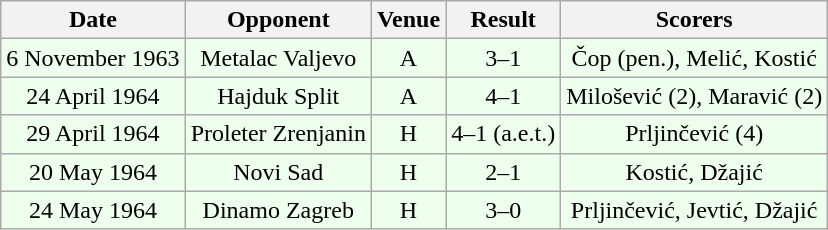<table class="wikitable sortable" style="font-size:100%; text-align:center">
<tr>
<th>Date</th>
<th>Opponent</th>
<th>Venue</th>
<th>Result</th>
<th>Scorers</th>
</tr>
<tr bgcolor = "#EEFFEE">
<td>6 November 1963</td>
<td>Metalac Valjevo</td>
<td>A</td>
<td>3–1</td>
<td>Čop (pen.), Melić, Kostić</td>
</tr>
<tr bgcolor = "#EEFFEE">
<td>24 April 1964</td>
<td>Hajduk Split</td>
<td>A</td>
<td>4–1</td>
<td>Milošević (2), Maravić (2)</td>
</tr>
<tr bgcolor = "#EEFFEE">
<td>29 April 1964</td>
<td>Proleter Zrenjanin</td>
<td>H</td>
<td>4–1 (a.e.t.)</td>
<td>Prljinčević (4)</td>
</tr>
<tr bgcolor = "#EEFFEE">
<td>20 May 1964</td>
<td>Novi Sad</td>
<td>H</td>
<td>2–1</td>
<td>Kostić, Džajić</td>
</tr>
<tr bgcolor = "#EEFFEE">
<td>24 May 1964</td>
<td>Dinamo Zagreb</td>
<td>H</td>
<td>3–0</td>
<td>Prljinčević, Jevtić, Džajić</td>
</tr>
</table>
